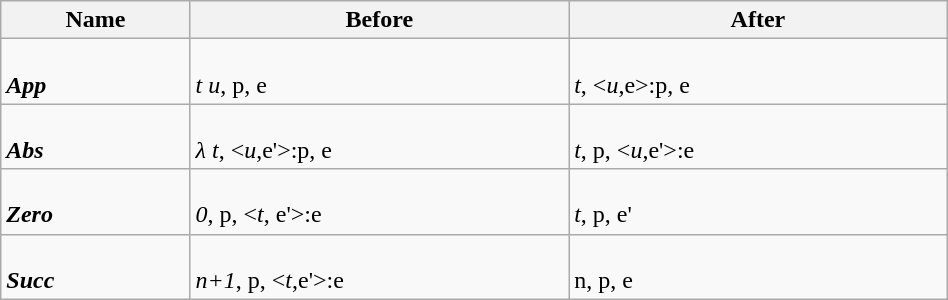<table class="wikitable center" style = "width:50%">
<tr>
<th scope=col>Name</th>
<th scope=col>Before</th>
<th scope=col>After</th>
</tr>
<tr>
<td width="20%"><br><strong><em>App</em></strong></td>
<td width="40%"><br><em>t u</em>, p, e</td>
<td width="40%"><br><em>t</em>, <<em>u</em>,e>:p, e</td>
</tr>
<tr>
<td><br><strong><em>Abs</em></strong></td>
<td><br><em>λ t</em>, <<em>u</em>,e'>:p, e</td>
<td><br><em>t</em>, p, <<em>u</em>,e'>:e</td>
</tr>
<tr>
<td><br><strong><em>Zero</em></strong></td>
<td><br><em>0</em>, p, <<em>t</em>, e'>:e</td>
<td><br><em>t</em>, p, e'</td>
</tr>
<tr>
<td><br><strong><em>Succ</em></strong></td>
<td><br><em>n+1</em>, p, <<em>t</em>,e'>:e</td>
<td><br>n, p, e</td>
</tr>
</table>
